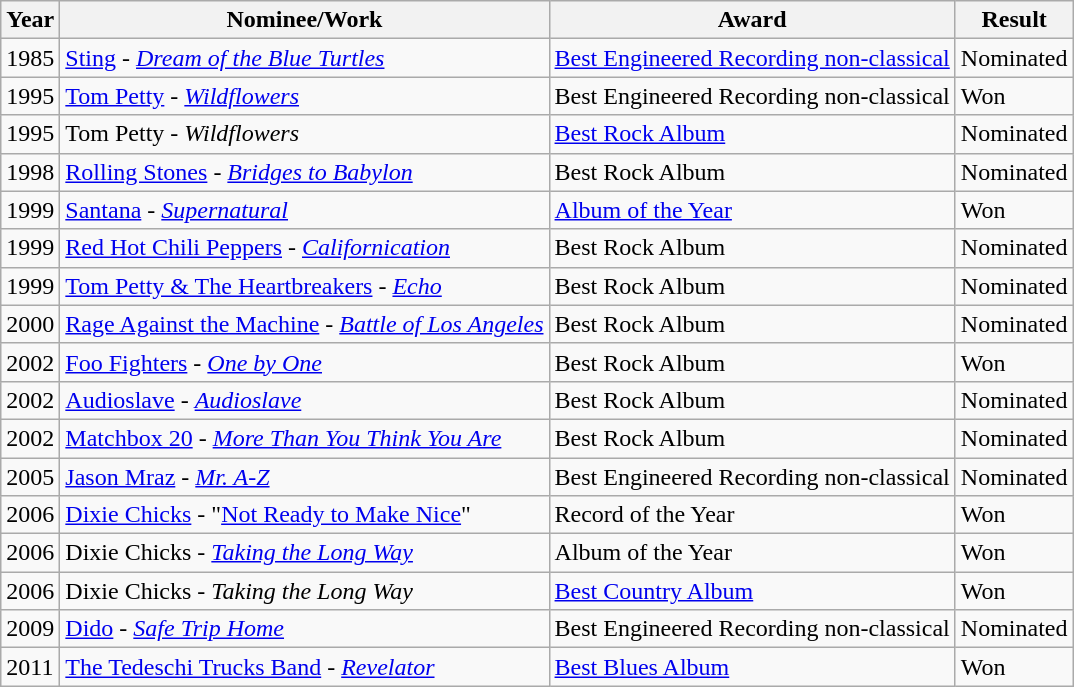<table class="wikitable">
<tr>
<th>Year</th>
<th>Nominee/Work</th>
<th>Award</th>
<th>Result</th>
</tr>
<tr>
<td>1985</td>
<td><a href='#'>Sting</a> - <a href='#'><em>Dream of the Blue Turtles</em></a></td>
<td><a href='#'>Best Engineered Recording non-classical</a></td>
<td>Nominated</td>
</tr>
<tr>
<td>1995</td>
<td><a href='#'>Tom Petty</a> - <em><a href='#'>Wildflowers</a></em></td>
<td>Best Engineered Recording non-classical</td>
<td>Won</td>
</tr>
<tr>
<td>1995</td>
<td>Tom Petty - <em>Wildflowers</em></td>
<td><a href='#'>Best Rock Album</a></td>
<td>Nominated</td>
</tr>
<tr>
<td>1998</td>
<td><a href='#'>Rolling Stones</a> - <em><a href='#'>Bridges to Babylon</a></em></td>
<td>Best Rock Album</td>
<td>Nominated</td>
</tr>
<tr>
<td>1999</td>
<td><a href='#'>Santana</a> - <em><a href='#'>Supernatural</a></em></td>
<td><a href='#'>Album of the Year</a></td>
<td>Won</td>
</tr>
<tr>
<td>1999</td>
<td><a href='#'>Red Hot Chili Peppers</a> - <em><a href='#'>Californication</a></em></td>
<td>Best Rock Album</td>
<td>Nominated</td>
</tr>
<tr>
<td>1999</td>
<td><a href='#'>Tom Petty & The Heartbreakers</a> - <a href='#'><em>Echo</em></a></td>
<td>Best Rock Album</td>
<td>Nominated</td>
</tr>
<tr>
<td>2000</td>
<td><a href='#'>Rage Against the Machine</a> - <em><a href='#'>Battle of Los Angeles</a></em></td>
<td>Best Rock Album</td>
<td>Nominated</td>
</tr>
<tr>
<td>2002</td>
<td><a href='#'>Foo Fighters</a> - <em><a href='#'>One by One</a></em></td>
<td>Best Rock Album</td>
<td>Won</td>
</tr>
<tr>
<td>2002</td>
<td><a href='#'>Audioslave</a> - <a href='#'><em>Audioslave</em></a></td>
<td>Best Rock Album</td>
<td>Nominated</td>
</tr>
<tr>
<td>2002</td>
<td><a href='#'>Matchbox 20</a> - <em><a href='#'>More Than You Think You Are</a></em></td>
<td>Best Rock Album</td>
<td>Nominated</td>
</tr>
<tr>
<td>2005</td>
<td><a href='#'>Jason Mraz</a> - <a href='#'><em>Mr. A-Z</em></a></td>
<td>Best Engineered Recording non-classical</td>
<td>Nominated</td>
</tr>
<tr>
<td>2006</td>
<td><a href='#'>Dixie Chicks</a> - "<a href='#'>Not Ready to Make Nice</a>"</td>
<td>Record of the Year</td>
<td>Won</td>
</tr>
<tr>
<td>2006</td>
<td>Dixie Chicks - <em><a href='#'>Taking the Long Way</a></em></td>
<td>Album of the Year</td>
<td>Won</td>
</tr>
<tr>
<td>2006</td>
<td>Dixie Chicks - <em>Taking the Long Way</em></td>
<td><a href='#'>Best Country Album</a></td>
<td>Won</td>
</tr>
<tr>
<td>2009</td>
<td><a href='#'>Dido</a> - <em><a href='#'>Safe Trip Home</a></em></td>
<td>Best Engineered Recording non-classical</td>
<td>Nominated</td>
</tr>
<tr>
<td>2011</td>
<td><a href='#'>The Tedeschi Trucks Band</a> - <a href='#'><em>Revelator</em></a></td>
<td><a href='#'>Best Blues Album</a></td>
<td>Won</td>
</tr>
</table>
